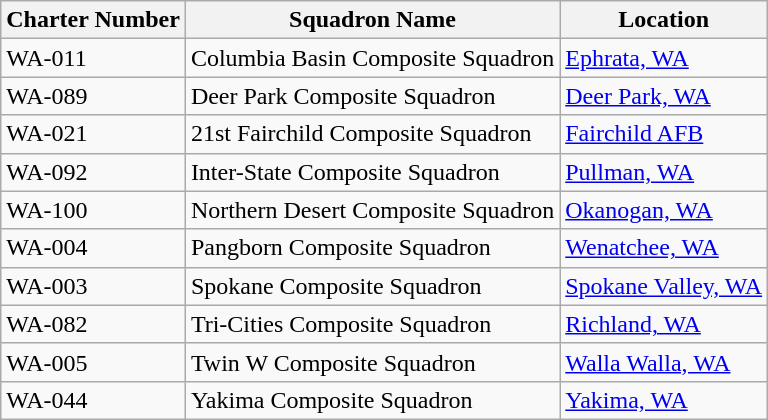<table class="wikitable">
<tr>
<th>Charter Number</th>
<th>Squadron Name</th>
<th>Location</th>
</tr>
<tr>
<td>WA-011</td>
<td>Columbia Basin Composite Squadron</td>
<td><a href='#'>Ephrata, WA</a></td>
</tr>
<tr>
<td>WA-089</td>
<td>Deer Park Composite Squadron</td>
<td><a href='#'>Deer Park, WA</a></td>
</tr>
<tr>
<td>WA-021</td>
<td>21st Fairchild Composite Squadron</td>
<td><a href='#'>Fairchild AFB</a></td>
</tr>
<tr>
<td>WA-092</td>
<td>Inter-State Composite Squadron</td>
<td><a href='#'>Pullman, WA</a></td>
</tr>
<tr>
<td>WA-100</td>
<td>Northern Desert Composite Squadron</td>
<td><a href='#'>Okanogan, WA</a></td>
</tr>
<tr>
<td>WA-004</td>
<td>Pangborn Composite Squadron</td>
<td><a href='#'>Wenatchee, WA</a></td>
</tr>
<tr>
<td>WA-003</td>
<td>Spokane Composite Squadron</td>
<td><a href='#'>Spokane Valley, WA</a></td>
</tr>
<tr>
<td>WA-082</td>
<td>Tri-Cities Composite Squadron</td>
<td><a href='#'>Richland, WA</a></td>
</tr>
<tr>
<td>WA-005</td>
<td>Twin W Composite Squadron</td>
<td><a href='#'>Walla Walla, WA</a></td>
</tr>
<tr>
<td>WA-044</td>
<td>Yakima Composite Squadron</td>
<td><a href='#'>Yakima, WA</a></td>
</tr>
</table>
